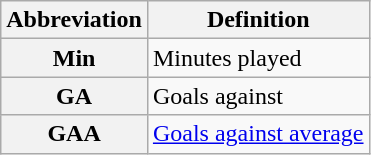<table class="wikitable">
<tr>
<th scope="col">Abbreviation</th>
<th scope="col">Definition</th>
</tr>
<tr>
<th scope="row">Min</th>
<td>Minutes played</td>
</tr>
<tr>
<th scope="row">GA</th>
<td>Goals against</td>
</tr>
<tr>
<th scope="row">GAA</th>
<td><a href='#'>Goals against average</a></td>
</tr>
</table>
